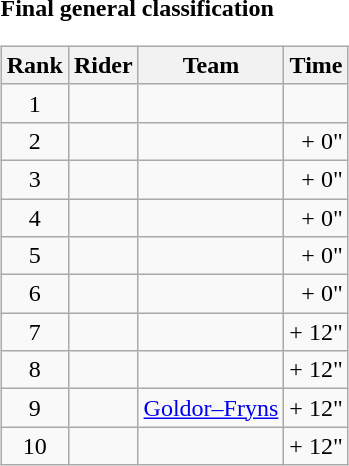<table>
<tr>
<td><strong>Final general classification</strong><br><table class="wikitable">
<tr>
<th scope="col">Rank</th>
<th scope="col">Rider</th>
<th scope="col">Team</th>
<th scope="col">Time</th>
</tr>
<tr>
<td style="text-align:center;">1</td>
<td></td>
<td></td>
<td style="text-align:right;"></td>
</tr>
<tr>
<td style="text-align:center;">2</td>
<td></td>
<td></td>
<td style="text-align:right;">+ 0"</td>
</tr>
<tr>
<td style="text-align:center;">3</td>
<td></td>
<td></td>
<td style="text-align:right;">+ 0"</td>
</tr>
<tr>
<td style="text-align:center;">4</td>
<td></td>
<td></td>
<td style="text-align:right;">+ 0"</td>
</tr>
<tr>
<td style="text-align:center;">5</td>
<td></td>
<td></td>
<td style="text-align:right;">+ 0"</td>
</tr>
<tr>
<td style="text-align:center;">6</td>
<td></td>
<td></td>
<td style="text-align:right;">+ 0"</td>
</tr>
<tr>
<td style="text-align:center;">7</td>
<td></td>
<td></td>
<td style="text-align:right;">+ 12"</td>
</tr>
<tr>
<td style="text-align:center;">8</td>
<td></td>
<td></td>
<td style="text-align:right;">+ 12"</td>
</tr>
<tr>
<td style="text-align:center;">9</td>
<td></td>
<td><a href='#'>Goldor–Fryns</a></td>
<td style="text-align:right;">+ 12"</td>
</tr>
<tr>
<td style="text-align:center;">10</td>
<td></td>
<td></td>
<td style="text-align:right;">+ 12"</td>
</tr>
</table>
</td>
</tr>
</table>
